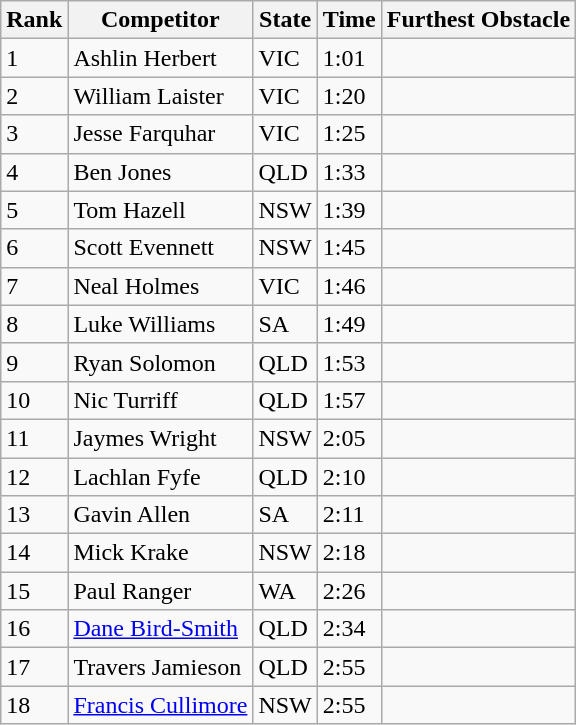<table class="wikitable sortable mw-collapsible">
<tr>
<th>Rank</th>
<th>Competitor</th>
<th>State</th>
<th>Time</th>
<th>Furthest Obstacle</th>
</tr>
<tr>
<td>1</td>
<td>Ashlin Herbert</td>
<td>VIC</td>
<td>1:01</td>
<td></td>
</tr>
<tr>
<td>2</td>
<td>William Laister</td>
<td>VIC</td>
<td>1:20</td>
<td></td>
</tr>
<tr>
<td>3</td>
<td>Jesse Farquhar</td>
<td>VIC</td>
<td>1:25</td>
<td></td>
</tr>
<tr>
<td>4</td>
<td>Ben Jones</td>
<td>QLD</td>
<td>1:33</td>
<td></td>
</tr>
<tr>
<td>5</td>
<td>Tom Hazell</td>
<td>NSW</td>
<td>1:39</td>
<td></td>
</tr>
<tr>
<td>6</td>
<td>Scott Evennett</td>
<td>NSW</td>
<td>1:45</td>
<td></td>
</tr>
<tr>
<td>7</td>
<td>Neal Holmes</td>
<td>VIC</td>
<td>1:46</td>
<td></td>
</tr>
<tr>
<td>8</td>
<td>Luke Williams</td>
<td>SA</td>
<td>1:49</td>
<td></td>
</tr>
<tr>
<td>9</td>
<td>Ryan Solomon</td>
<td>QLD</td>
<td>1:53</td>
<td></td>
</tr>
<tr>
<td>10</td>
<td>Nic Turriff</td>
<td>QLD</td>
<td>1:57</td>
<td></td>
</tr>
<tr>
<td>11</td>
<td>Jaymes Wright</td>
<td>NSW</td>
<td>2:05</td>
<td></td>
</tr>
<tr>
<td>12</td>
<td>Lachlan Fyfe</td>
<td>QLD</td>
<td>2:10</td>
<td></td>
</tr>
<tr>
<td>13</td>
<td>Gavin Allen</td>
<td>SA</td>
<td>2:11</td>
<td></td>
</tr>
<tr>
<td>14</td>
<td>Mick Krake</td>
<td>NSW</td>
<td>2:18</td>
<td></td>
</tr>
<tr>
<td>15</td>
<td>Paul Ranger</td>
<td>WA</td>
<td>2:26</td>
<td></td>
</tr>
<tr>
<td>16</td>
<td><a href='#'>Dane Bird-Smith</a></td>
<td>QLD</td>
<td>2:34</td>
<td></td>
</tr>
<tr>
<td>17</td>
<td>Travers Jamieson</td>
<td>QLD</td>
<td>2:55</td>
<td></td>
</tr>
<tr>
<td>18</td>
<td><a href='#'>Francis Cullimore</a></td>
<td>NSW</td>
<td>2:55</td>
<td></td>
</tr>
</table>
